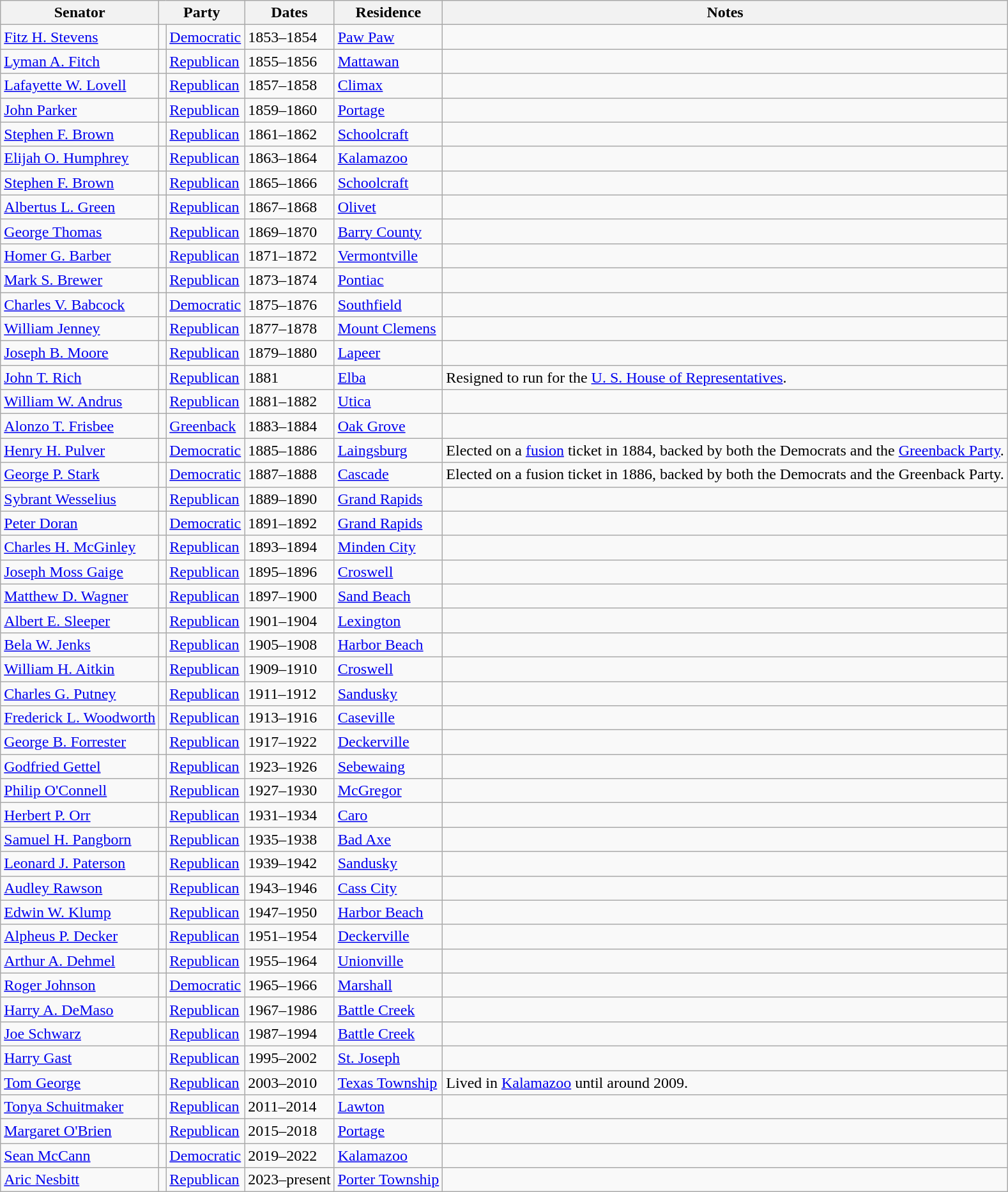<table class=wikitable>
<tr valign=bottom>
<th>Senator</th>
<th colspan="2">Party</th>
<th>Dates</th>
<th>Residence</th>
<th>Notes</th>
</tr>
<tr>
<td><a href='#'>Fitz H. Stevens</a></td>
<td bgcolor=></td>
<td><a href='#'>Democratic</a></td>
<td>1853–1854</td>
<td><a href='#'>Paw Paw</a></td>
<td></td>
</tr>
<tr>
<td><a href='#'>Lyman A. Fitch</a></td>
<td bgcolor=></td>
<td><a href='#'>Republican</a></td>
<td>1855–1856</td>
<td><a href='#'>Mattawan</a></td>
<td></td>
</tr>
<tr>
<td><a href='#'>Lafayette W. Lovell</a></td>
<td bgcolor=></td>
<td><a href='#'>Republican</a></td>
<td>1857–1858</td>
<td><a href='#'>Climax</a></td>
<td></td>
</tr>
<tr>
<td><a href='#'>John Parker</a></td>
<td bgcolor=></td>
<td><a href='#'>Republican</a></td>
<td>1859–1860</td>
<td><a href='#'>Portage</a></td>
<td></td>
</tr>
<tr>
<td><a href='#'>Stephen F. Brown</a></td>
<td bgcolor=></td>
<td><a href='#'>Republican</a></td>
<td>1861–1862</td>
<td><a href='#'>Schoolcraft</a></td>
<td></td>
</tr>
<tr>
<td><a href='#'>Elijah O. Humphrey</a></td>
<td bgcolor=></td>
<td><a href='#'>Republican</a></td>
<td>1863–1864</td>
<td><a href='#'>Kalamazoo</a></td>
<td></td>
</tr>
<tr>
<td><a href='#'>Stephen F. Brown</a></td>
<td bgcolor=></td>
<td><a href='#'>Republican</a></td>
<td>1865–1866</td>
<td><a href='#'>Schoolcraft</a></td>
<td></td>
</tr>
<tr>
<td><a href='#'>Albertus L. Green</a></td>
<td bgcolor=></td>
<td><a href='#'>Republican</a></td>
<td>1867–1868</td>
<td><a href='#'>Olivet</a></td>
<td></td>
</tr>
<tr>
<td><a href='#'>George Thomas</a></td>
<td bgcolor=></td>
<td><a href='#'>Republican</a></td>
<td>1869–1870</td>
<td><a href='#'>Barry County</a></td>
<td></td>
</tr>
<tr>
<td><a href='#'>Homer G. Barber</a></td>
<td bgcolor=></td>
<td><a href='#'>Republican</a></td>
<td>1871–1872</td>
<td><a href='#'>Vermontville</a></td>
<td></td>
</tr>
<tr>
<td><a href='#'>Mark S. Brewer</a></td>
<td bgcolor=></td>
<td><a href='#'>Republican</a></td>
<td>1873–1874</td>
<td><a href='#'>Pontiac</a></td>
<td></td>
</tr>
<tr>
<td><a href='#'>Charles V. Babcock</a></td>
<td bgcolor=></td>
<td><a href='#'>Democratic</a></td>
<td>1875–1876</td>
<td><a href='#'>Southfield</a></td>
<td></td>
</tr>
<tr>
<td><a href='#'>William Jenney</a></td>
<td bgcolor=></td>
<td><a href='#'>Republican</a></td>
<td>1877–1878</td>
<td><a href='#'>Mount Clemens</a></td>
<td></td>
</tr>
<tr>
<td><a href='#'>Joseph B. Moore</a></td>
<td bgcolor=></td>
<td><a href='#'>Republican</a></td>
<td>1879–1880</td>
<td><a href='#'>Lapeer</a></td>
<td></td>
</tr>
<tr>
<td><a href='#'>John T. Rich</a></td>
<td bgcolor=></td>
<td><a href='#'>Republican</a></td>
<td>1881</td>
<td><a href='#'>Elba</a></td>
<td>Resigned to run for the <a href='#'>U. S. House of Representatives</a>.</td>
</tr>
<tr>
<td><a href='#'>William W. Andrus</a></td>
<td bgcolor=></td>
<td><a href='#'>Republican</a></td>
<td>1881–1882</td>
<td><a href='#'>Utica</a></td>
<td></td>
</tr>
<tr>
<td><a href='#'>Alonzo T. Frisbee</a></td>
<td bgcolor=></td>
<td><a href='#'>Greenback</a></td>
<td>1883–1884</td>
<td><a href='#'>Oak Grove</a></td>
<td></td>
</tr>
<tr>
<td><a href='#'>Henry H. Pulver</a></td>
<td bgcolor=></td>
<td><a href='#'>Democratic</a></td>
<td>1885–1886</td>
<td><a href='#'>Laingsburg</a></td>
<td>Elected on a <a href='#'>fusion</a> ticket in 1884, backed by both the Democrats and the <a href='#'>Greenback Party</a>.</td>
</tr>
<tr>
<td><a href='#'>George P. Stark</a></td>
<td bgcolor=></td>
<td><a href='#'>Democratic</a></td>
<td>1887–1888</td>
<td><a href='#'>Cascade</a></td>
<td>Elected on a fusion ticket in 1886, backed by both the Democrats and the Greenback Party.</td>
</tr>
<tr>
<td><a href='#'>Sybrant Wesselius</a></td>
<td bgcolor=></td>
<td><a href='#'>Republican</a></td>
<td>1889–1890</td>
<td><a href='#'>Grand Rapids</a></td>
<td></td>
</tr>
<tr>
<td><a href='#'>Peter Doran</a></td>
<td bgcolor=></td>
<td><a href='#'>Democratic</a></td>
<td>1891–1892</td>
<td><a href='#'>Grand Rapids</a></td>
<td></td>
</tr>
<tr>
<td><a href='#'>Charles H. McGinley</a></td>
<td bgcolor=></td>
<td><a href='#'>Republican</a></td>
<td>1893–1894</td>
<td><a href='#'>Minden City</a></td>
<td></td>
</tr>
<tr>
<td><a href='#'>Joseph Moss Gaige</a></td>
<td bgcolor=></td>
<td><a href='#'>Republican</a></td>
<td>1895–1896</td>
<td><a href='#'>Croswell</a></td>
<td></td>
</tr>
<tr>
<td><a href='#'>Matthew D. Wagner</a></td>
<td bgcolor=></td>
<td><a href='#'>Republican</a></td>
<td>1897–1900</td>
<td><a href='#'>Sand Beach</a></td>
<td></td>
</tr>
<tr>
<td><a href='#'>Albert E. Sleeper</a></td>
<td bgcolor=></td>
<td><a href='#'>Republican</a></td>
<td>1901–1904</td>
<td><a href='#'>Lexington</a></td>
<td></td>
</tr>
<tr>
<td><a href='#'>Bela W. Jenks</a></td>
<td bgcolor=></td>
<td><a href='#'>Republican</a></td>
<td>1905–1908</td>
<td><a href='#'>Harbor Beach</a></td>
<td></td>
</tr>
<tr>
<td><a href='#'>William H. Aitkin</a></td>
<td bgcolor=></td>
<td><a href='#'>Republican</a></td>
<td>1909–1910</td>
<td><a href='#'>Croswell</a></td>
<td></td>
</tr>
<tr>
<td><a href='#'>Charles G. Putney</a></td>
<td bgcolor=></td>
<td><a href='#'>Republican</a></td>
<td>1911–1912</td>
<td><a href='#'>Sandusky</a></td>
<td></td>
</tr>
<tr>
<td><a href='#'>Frederick L. Woodworth</a></td>
<td bgcolor=></td>
<td><a href='#'>Republican</a></td>
<td>1913–1916</td>
<td><a href='#'>Caseville</a></td>
<td></td>
</tr>
<tr>
<td><a href='#'>George B. Forrester</a></td>
<td bgcolor=></td>
<td><a href='#'>Republican</a></td>
<td>1917–1922</td>
<td><a href='#'>Deckerville</a></td>
<td></td>
</tr>
<tr>
<td><a href='#'>Godfried Gettel</a></td>
<td bgcolor=></td>
<td><a href='#'>Republican</a></td>
<td>1923–1926</td>
<td><a href='#'>Sebewaing</a></td>
<td></td>
</tr>
<tr>
<td><a href='#'>Philip O'Connell</a></td>
<td bgcolor=></td>
<td><a href='#'>Republican</a></td>
<td>1927–1930</td>
<td><a href='#'>McGregor</a></td>
<td></td>
</tr>
<tr>
<td><a href='#'>Herbert P. Orr</a></td>
<td bgcolor=></td>
<td><a href='#'>Republican</a></td>
<td>1931–1934</td>
<td><a href='#'>Caro</a></td>
<td></td>
</tr>
<tr>
<td><a href='#'>Samuel H. Pangborn</a></td>
<td bgcolor=></td>
<td><a href='#'>Republican</a></td>
<td>1935–1938</td>
<td><a href='#'>Bad Axe</a></td>
<td></td>
</tr>
<tr>
<td><a href='#'>Leonard J. Paterson</a></td>
<td bgcolor=></td>
<td><a href='#'>Republican</a></td>
<td>1939–1942</td>
<td><a href='#'>Sandusky</a></td>
<td></td>
</tr>
<tr>
<td><a href='#'>Audley Rawson</a></td>
<td bgcolor=></td>
<td><a href='#'>Republican</a></td>
<td>1943–1946</td>
<td><a href='#'>Cass City</a></td>
<td></td>
</tr>
<tr>
<td><a href='#'>Edwin W. Klump</a></td>
<td bgcolor=></td>
<td><a href='#'>Republican</a></td>
<td>1947–1950</td>
<td><a href='#'>Harbor Beach</a></td>
<td></td>
</tr>
<tr>
<td><a href='#'>Alpheus P. Decker</a></td>
<td bgcolor=></td>
<td><a href='#'>Republican</a></td>
<td>1951–1954</td>
<td><a href='#'>Deckerville</a></td>
<td></td>
</tr>
<tr>
<td><a href='#'>Arthur A. Dehmel</a></td>
<td bgcolor=></td>
<td><a href='#'>Republican</a></td>
<td>1955–1964</td>
<td><a href='#'>Unionville</a></td>
<td></td>
</tr>
<tr>
<td><a href='#'>Roger Johnson</a></td>
<td bgcolor=></td>
<td><a href='#'>Democratic</a></td>
<td>1965–1966</td>
<td><a href='#'>Marshall</a></td>
<td></td>
</tr>
<tr>
<td><a href='#'>Harry A. DeMaso</a></td>
<td bgcolor=></td>
<td><a href='#'>Republican</a></td>
<td>1967–1986</td>
<td><a href='#'>Battle Creek</a></td>
<td></td>
</tr>
<tr>
<td><a href='#'>Joe Schwarz</a></td>
<td bgcolor=></td>
<td><a href='#'>Republican</a></td>
<td>1987–1994</td>
<td><a href='#'>Battle Creek</a></td>
<td></td>
</tr>
<tr>
<td><a href='#'>Harry Gast</a></td>
<td bgcolor=></td>
<td><a href='#'>Republican</a></td>
<td>1995–2002</td>
<td><a href='#'>St. Joseph</a></td>
<td></td>
</tr>
<tr>
<td><a href='#'>Tom George</a></td>
<td bgcolor=></td>
<td><a href='#'>Republican</a></td>
<td>2003–2010</td>
<td><a href='#'>Texas Township</a></td>
<td>Lived in <a href='#'>Kalamazoo</a> until around 2009.</td>
</tr>
<tr>
<td><a href='#'>Tonya Schuitmaker</a></td>
<td bgcolor=></td>
<td><a href='#'>Republican</a></td>
<td>2011–2014</td>
<td><a href='#'>Lawton</a></td>
<td></td>
</tr>
<tr>
<td><a href='#'>Margaret O'Brien</a></td>
<td bgcolor=></td>
<td><a href='#'>Republican</a></td>
<td>2015–2018</td>
<td><a href='#'>Portage</a></td>
<td></td>
</tr>
<tr>
<td><a href='#'>Sean McCann</a></td>
<td bgcolor=></td>
<td><a href='#'>Democratic</a></td>
<td>2019–2022</td>
<td><a href='#'>Kalamazoo</a></td>
<td></td>
</tr>
<tr>
<td><a href='#'>Aric Nesbitt</a></td>
<td bgcolor=></td>
<td><a href='#'>Republican</a></td>
<td>2023–present</td>
<td><a href='#'>Porter Township</a></td>
<td></td>
</tr>
</table>
